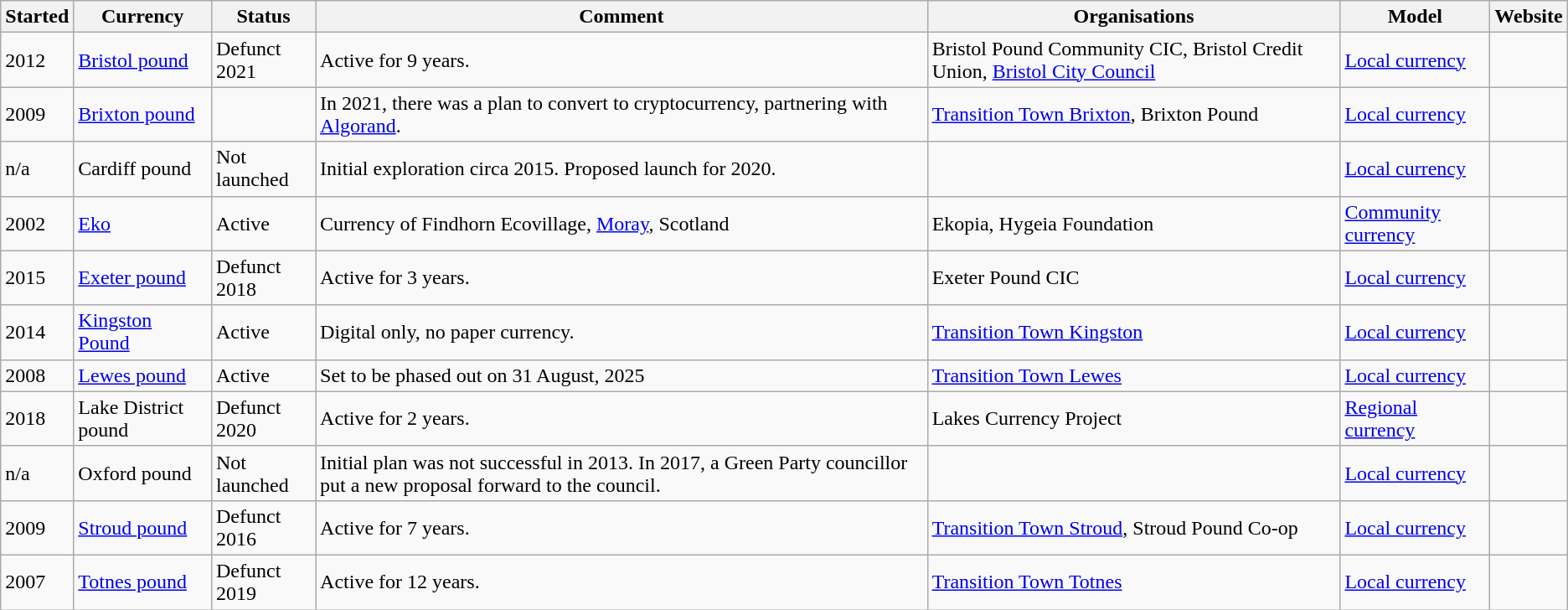<table class="wikitable sortable">
<tr>
<th>Started</th>
<th>Currency</th>
<th>Status</th>
<th>Comment</th>
<th>Organisations</th>
<th>Model</th>
<th>Website</th>
</tr>
<tr>
<td>2012</td>
<td><a href='#'>Bristol pound</a></td>
<td>Defunct 2021</td>
<td>Active for 9 years.</td>
<td>Bristol Pound Community CIC,  Bristol Credit Union, <a href='#'>Bristol City Council</a></td>
<td><a href='#'>Local currency</a></td>
<td></td>
</tr>
<tr>
<td>2009</td>
<td><a href='#'>Brixton pound</a></td>
<td></td>
<td>In 2021, there was a plan to convert to cryptocurrency, partnering with <a href='#'>Algorand</a>.</td>
<td><a href='#'>Transition Town Brixton</a>, Brixton Pound</td>
<td><a href='#'>Local currency</a></td>
<td></td>
</tr>
<tr>
<td>n/a</td>
<td>Cardiff pound</td>
<td>Not launched</td>
<td>Initial exploration circa 2015. Proposed launch for 2020.</td>
<td></td>
<td><a href='#'>Local currency</a></td>
<td></td>
</tr>
<tr>
<td>2002</td>
<td><a href='#'>Eko</a></td>
<td>Active </td>
<td>Currency of Findhorn Ecovillage, <a href='#'>Moray</a>, Scotland</td>
<td>Ekopia,  Hygeia Foundation</td>
<td><a href='#'>Community currency</a></td>
<td></td>
</tr>
<tr>
<td>2015</td>
<td><a href='#'>Exeter pound</a></td>
<td>Defunct 2018</td>
<td>Active for 3 years.</td>
<td>Exeter Pound CIC</td>
<td><a href='#'>Local currency</a></td>
<td></td>
</tr>
<tr>
<td>2014</td>
<td><a href='#'>Kingston Pound</a></td>
<td>Active </td>
<td>Digital only, no paper currency.</td>
<td><a href='#'>Transition Town Kingston</a></td>
<td><a href='#'>Local currency</a></td>
<td></td>
</tr>
<tr>
<td>2008</td>
<td><a href='#'>Lewes pound</a></td>
<td>Active </td>
<td>Set to be phased out on 31 August, 2025</td>
<td><a href='#'>Transition Town Lewes</a></td>
<td><a href='#'>Local currency</a></td>
<td></td>
</tr>
<tr>
<td>2018</td>
<td>Lake District pound</td>
<td>Defunct 2020</td>
<td>Active for 2 years.</td>
<td>Lakes Currency Project</td>
<td><a href='#'>Regional currency</a></td>
<td></td>
</tr>
<tr>
<td>n/a</td>
<td>Oxford pound</td>
<td>Not launched</td>
<td>Initial plan was not successful in 2013. In 2017, a Green Party councillor put a new proposal forward to the council.</td>
<td></td>
<td><a href='#'>Local currency</a></td>
<td></td>
</tr>
<tr>
<td>2009</td>
<td><a href='#'>Stroud pound</a></td>
<td>Defunct 2016</td>
<td>Active for 7 years.</td>
<td><a href='#'>Transition Town Stroud</a>, Stroud Pound Co-op</td>
<td><a href='#'>Local currency</a></td>
<td></td>
</tr>
<tr>
<td>2007</td>
<td><a href='#'>Totnes pound</a></td>
<td>Defunct 2019</td>
<td>Active for 12 years.</td>
<td><a href='#'>Transition Town Totnes</a></td>
<td><a href='#'>Local currency</a></td>
<td></td>
</tr>
</table>
